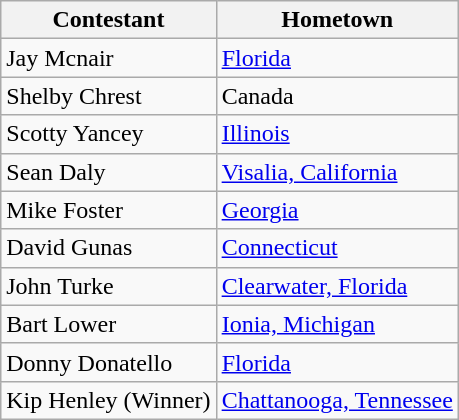<table class="wikitable">
<tr>
<th>Contestant</th>
<th>Hometown</th>
</tr>
<tr>
<td>Jay Mcnair</td>
<td><a href='#'>Florida</a></td>
</tr>
<tr>
<td>Shelby Chrest</td>
<td>Canada</td>
</tr>
<tr>
<td>Scotty Yancey</td>
<td><a href='#'>Illinois</a></td>
</tr>
<tr>
<td>Sean Daly</td>
<td><a href='#'>Visalia, California</a></td>
</tr>
<tr>
<td>Mike Foster</td>
<td><a href='#'>Georgia</a></td>
</tr>
<tr>
<td>David Gunas</td>
<td><a href='#'>Connecticut</a></td>
</tr>
<tr>
<td>John Turke</td>
<td><a href='#'>Clearwater, Florida</a></td>
</tr>
<tr>
<td>Bart Lower</td>
<td><a href='#'>Ionia, Michigan</a></td>
</tr>
<tr>
<td>Donny Donatello</td>
<td><a href='#'>Florida</a></td>
</tr>
<tr>
<td>Kip Henley (Winner)</td>
<td><a href='#'>Chattanooga, Tennessee</a></td>
</tr>
</table>
